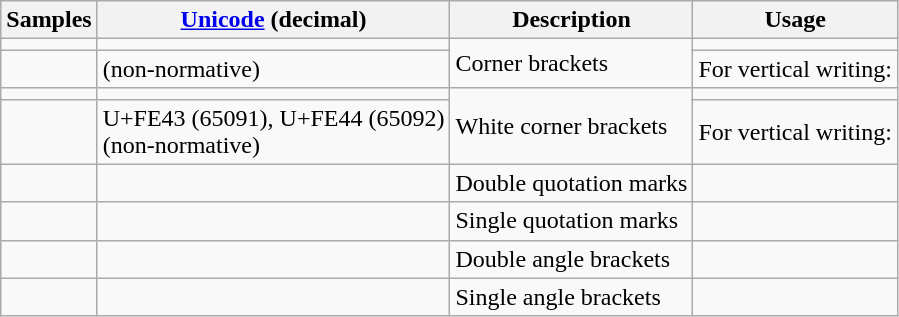<table class="wikitable">
<tr>
<th>Samples</th>
<th><a href='#'>Unicode</a> (decimal)</th>
<th>Description</th>
<th>Usage</th>
</tr>
<tr>
<td></td>
<td></td>
<td rowspan="2">Corner brackets </td>
<td></td>
</tr>
<tr>
<td></td>
<td>(non-normative)</td>
<td>For vertical writing:</td>
</tr>
<tr>
<td></td>
<td></td>
<td rowspan="2">White corner brackets </td>
<td></td>
</tr>
<tr>
<td></td>
<td>U+FE43 (65091), U+FE44 (65092)<br>(non-normative)</td>
<td>For vertical writing:</td>
</tr>
<tr>
<td></td>
<td></td>
<td>Double quotation marks</td>
<td></td>
</tr>
<tr>
<td></td>
<td></td>
<td>Single quotation marks</td>
<td></td>
</tr>
<tr>
<td></td>
<td></td>
<td>Double angle brackets</td>
<td></td>
</tr>
<tr>
<td></td>
<td></td>
<td>Single angle brackets</td>
<td></td>
</tr>
</table>
